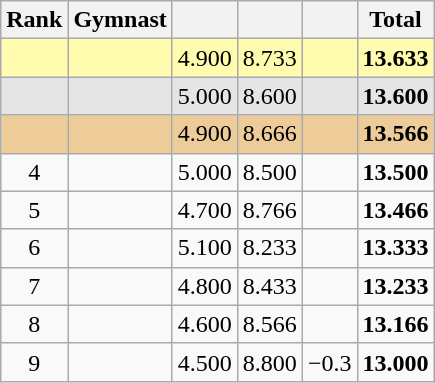<table style="text-align:center;" class="wikitable sortable">
<tr>
<th>Rank</th>
<th>Gymnast</th>
<th><small></small></th>
<th><small></small></th>
<th><small></small></th>
<th>Total</th>
</tr>
<tr style="background:#fffcaf;">
<td></td>
<td align=left></td>
<td>4.900</td>
<td>8.733</td>
<td></td>
<td><strong>13.633</strong></td>
</tr>
<tr style="background:#e5e5e5;">
<td></td>
<td align=left></td>
<td>5.000</td>
<td>8.600</td>
<td></td>
<td><strong>13.600</strong></td>
</tr>
<tr style="background:#ec9;">
<td></td>
<td align=left></td>
<td>4.900</td>
<td>8.666</td>
<td></td>
<td><strong>13.566</strong></td>
</tr>
<tr>
<td>4</td>
<td align=left></td>
<td>5.000</td>
<td>8.500</td>
<td></td>
<td><strong>13.500</strong></td>
</tr>
<tr>
<td>5</td>
<td align=left></td>
<td>4.700</td>
<td>8.766</td>
<td></td>
<td><strong>13.466</strong></td>
</tr>
<tr>
<td>6</td>
<td align=left></td>
<td>5.100</td>
<td>8.233</td>
<td></td>
<td><strong>13.333</strong></td>
</tr>
<tr>
<td>7</td>
<td align=left></td>
<td>4.800</td>
<td>8.433</td>
<td></td>
<td><strong>13.233</strong></td>
</tr>
<tr>
<td>8</td>
<td align=left></td>
<td>4.600</td>
<td>8.566</td>
<td></td>
<td><strong>13.166</strong></td>
</tr>
<tr>
<td>9</td>
<td align=left></td>
<td>4.500</td>
<td>8.800</td>
<td>−0.3</td>
<td><strong>13.000</strong></td>
</tr>
</table>
